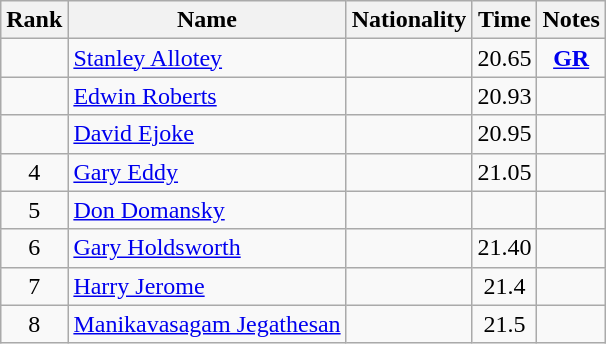<table class="wikitable sortable" style=" text-align:center">
<tr>
<th scope="col">Rank</th>
<th scope="col">Name</th>
<th scope="col">Nationality</th>
<th scope="col">Time</th>
<th scope="col">Notes</th>
</tr>
<tr>
<td></td>
<td align=left><a href='#'>Stanley Allotey</a></td>
<td align=left></td>
<td>20.65</td>
<td><strong><a href='#'>GR</a></strong></td>
</tr>
<tr>
<td></td>
<td align=left><a href='#'>Edwin Roberts</a></td>
<td align=left></td>
<td>20.93</td>
<td></td>
</tr>
<tr>
<td></td>
<td align=left><a href='#'>David Ejoke</a></td>
<td align=left></td>
<td>20.95</td>
<td></td>
</tr>
<tr>
<td>4</td>
<td align=left><a href='#'>Gary Eddy</a></td>
<td align=left></td>
<td>21.05</td>
<td></td>
</tr>
<tr>
<td>5</td>
<td align=left><a href='#'>Don Domansky</a></td>
<td align=left></td>
<td></td>
<td></td>
</tr>
<tr>
<td>6</td>
<td align=left><a href='#'>Gary Holdsworth</a></td>
<td align=left></td>
<td>21.40</td>
<td></td>
</tr>
<tr>
<td>7</td>
<td align=left><a href='#'>Harry Jerome</a></td>
<td align=left></td>
<td>21.4</td>
<td></td>
</tr>
<tr>
<td>8</td>
<td align=left><a href='#'>Manikavasagam Jegathesan</a></td>
<td align=left></td>
<td>21.5</td>
<td></td>
</tr>
</table>
